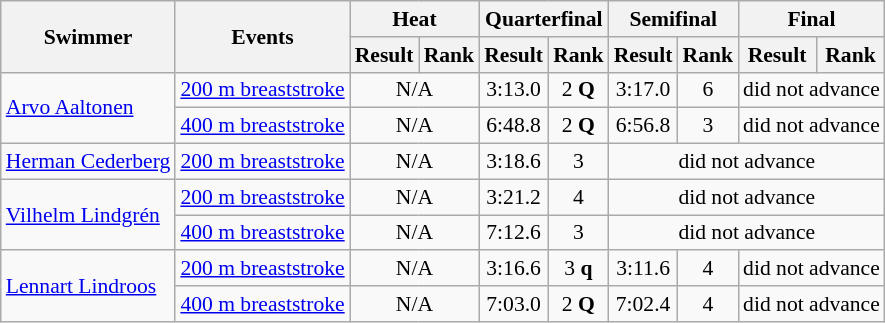<table class=wikitable style="font-size:90%">
<tr>
<th rowspan="2">Swimmer</th>
<th rowspan="2">Events</th>
<th colspan="2">Heat</th>
<th colspan=2>Quarterfinal</th>
<th colspan=2>Semifinal</th>
<th colspan="2">Final</th>
</tr>
<tr>
<th>Result</th>
<th>Rank</th>
<th>Result</th>
<th>Rank</th>
<th>Result</th>
<th>Rank</th>
<th>Result</th>
<th>Rank</th>
</tr>
<tr>
<td rowspan=2><a href='#'>Arvo Aaltonen</a></td>
<td><a href='#'>200 m breaststroke</a></td>
<td align=center colspan=2>N/A</td>
<td align=center>3:13.0</td>
<td align=center>2 <strong>Q</strong></td>
<td align=center>3:17.0</td>
<td align=center>6</td>
<td align=center colspan=2>did not advance</td>
</tr>
<tr>
<td><a href='#'>400 m breaststroke</a></td>
<td align=center colspan=2>N/A</td>
<td align=center>6:48.8</td>
<td align=center>2 <strong>Q</strong></td>
<td align=center>6:56.8</td>
<td align=center>3</td>
<td align=center colspan=2>did not advance</td>
</tr>
<tr>
<td><a href='#'>Herman Cederberg</a></td>
<td><a href='#'>200 m breaststroke</a></td>
<td align=center colspan=2>N/A</td>
<td align=center>3:18.6</td>
<td align=center>3</td>
<td align=center colspan=4>did not advance</td>
</tr>
<tr>
<td rowspan=2><a href='#'>Vilhelm Lindgrén</a></td>
<td><a href='#'>200 m breaststroke</a></td>
<td align=center colspan=2>N/A</td>
<td align=center>3:21.2</td>
<td align=center>4</td>
<td align=center colspan=4>did not advance</td>
</tr>
<tr>
<td><a href='#'>400 m breaststroke</a></td>
<td align=center colspan=2>N/A</td>
<td align=center>7:12.6</td>
<td align=center>3</td>
<td align=center colspan=4>did not advance</td>
</tr>
<tr>
<td rowspan=2><a href='#'>Lennart Lindroos</a></td>
<td><a href='#'>200 m breaststroke</a></td>
<td align=center colspan=2>N/A</td>
<td align=center>3:16.6</td>
<td align=center>3 <strong>q</strong></td>
<td align=center>3:11.6</td>
<td align=center>4</td>
<td align=center colspan=2>did not advance</td>
</tr>
<tr>
<td><a href='#'>400 m breaststroke</a></td>
<td align=center colspan=2>N/A</td>
<td align=center>7:03.0</td>
<td align=center>2 <strong>Q</strong></td>
<td align=center>7:02.4</td>
<td align=center>4</td>
<td align=center colspan=2>did not advance</td>
</tr>
</table>
